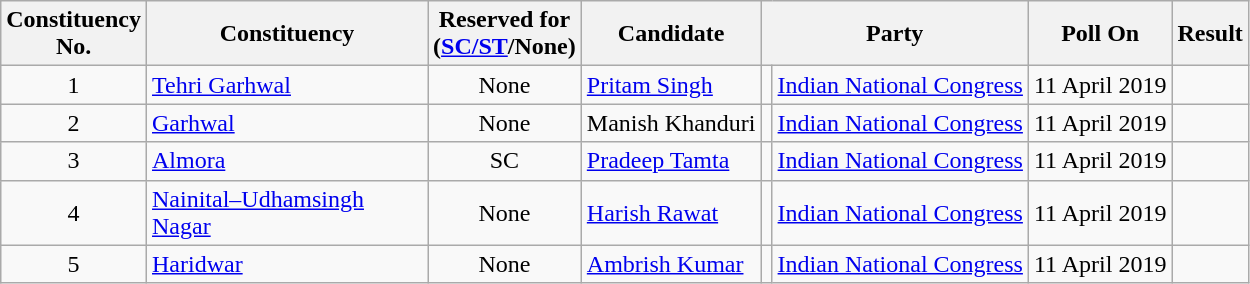<table class="wikitable sortable">
<tr>
<th>Constituency <br> No.</th>
<th style="width:180px;">Constituency</th>
<th>Reserved for<br>(<a href='#'>SC/ST</a>/None)</th>
<th>Candidate</th>
<th colspan="2">Party</th>
<th>Poll On</th>
<th>Result</th>
</tr>
<tr>
<td style="text-align:center;">1</td>
<td><a href='#'>Tehri Garhwal</a></td>
<td style="text-align:center;">None</td>
<td><a href='#'>Pritam Singh</a></td>
<td bgcolor=></td>
<td><a href='#'>Indian National Congress</a></td>
<td style="text-align:center;">11 April 2019</td>
<td></td>
</tr>
<tr>
<td style="text-align:center;">2</td>
<td><a href='#'>Garhwal</a></td>
<td style="text-align:center;">None</td>
<td>Manish Khanduri</td>
<td bgcolor=></td>
<td><a href='#'>Indian National Congress</a></td>
<td style="text-align:center;">11 April 2019</td>
<td></td>
</tr>
<tr>
<td style="text-align:center;">3</td>
<td><a href='#'>Almora</a></td>
<td style="text-align:center;">SC</td>
<td><a href='#'>Pradeep Tamta</a></td>
<td bgcolor=></td>
<td><a href='#'>Indian National Congress</a></td>
<td style="text-align:center;">11 April 2019</td>
<td></td>
</tr>
<tr>
<td style="text-align:center;">4</td>
<td><a href='#'>Nainital–Udhamsingh Nagar</a></td>
<td style="text-align:center;">None</td>
<td><a href='#'>Harish Rawat</a></td>
<td bgcolor=></td>
<td><a href='#'>Indian National Congress</a></td>
<td style="text-align:center;">11 April 2019</td>
<td></td>
</tr>
<tr>
<td style="text-align:center;">5</td>
<td><a href='#'>Haridwar</a></td>
<td style="text-align:center;">None</td>
<td><a href='#'>Ambrish Kumar</a></td>
<td bgcolor=></td>
<td><a href='#'>Indian National Congress</a></td>
<td style="text-align:center;">11 April 2019</td>
<td></td>
</tr>
</table>
